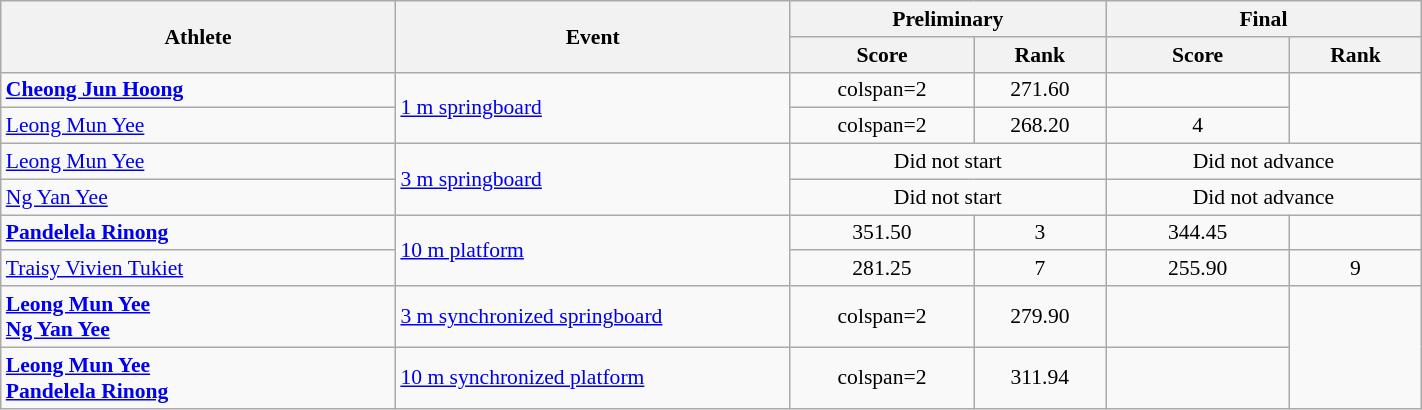<table class="wikitable" width="75%" style="text-align:center; font-size:90%;">
<tr>
<th rowspan="2" width="15%">Athlete</th>
<th rowspan="2" width="15%">Event</th>
<th colspan="2" width="12%">Preliminary</th>
<th colspan="2" width="12%">Final</th>
</tr>
<tr>
<th width="7%">Score</th>
<th>Rank</th>
<th width="7%">Score</th>
<th>Rank</th>
</tr>
<tr>
<td align=left><strong><a href='#'>Cheong Jun Hoong</a></strong></td>
<td align=left rowspan=2><a href='#'>1 m springboard</a></td>
<td>colspan=2 </td>
<td>271.60</td>
<td></td>
</tr>
<tr>
<td align=left><a href='#'>Leong Mun Yee</a></td>
<td>colspan=2 </td>
<td>268.20</td>
<td>4</td>
</tr>
<tr>
<td align=left><a href='#'>Leong Mun Yee</a></td>
<td align=left rowspan=2><a href='#'>3 m springboard</a></td>
<td colspan=2>Did not start</td>
<td colspan=2>Did not advance</td>
</tr>
<tr>
<td align=left><a href='#'>Ng Yan Yee</a></td>
<td colspan=2>Did not start</td>
<td colspan=2>Did not advance</td>
</tr>
<tr>
<td align=left><strong><a href='#'>Pandelela Rinong</a></strong></td>
<td align=left rowspan=2><a href='#'>10 m platform</a></td>
<td>351.50</td>
<td>3 <strong></strong></td>
<td>344.45</td>
<td></td>
</tr>
<tr>
<td align=left><a href='#'>Traisy Vivien Tukiet</a></td>
<td>281.25</td>
<td>7 <strong></strong></td>
<td>255.90</td>
<td>9</td>
</tr>
<tr>
<td align=left><strong><a href='#'>Leong Mun Yee</a><br><a href='#'>Ng Yan Yee</a></strong></td>
<td align=left><a href='#'>3 m synchronized springboard</a></td>
<td>colspan=2 </td>
<td>279.90</td>
<td></td>
</tr>
<tr>
<td align=left><strong><a href='#'>Leong Mun Yee</a><br><a href='#'>Pandelela Rinong</a></strong></td>
<td align=left><a href='#'>10 m synchronized platform</a></td>
<td>colspan=2 </td>
<td>311.94</td>
<td></td>
</tr>
</table>
